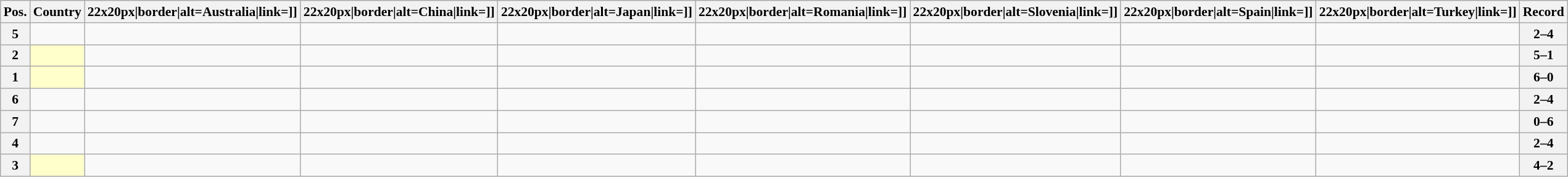<table class="wikitable sortable nowrap" style="text-align:center; font-size:0.9em;">
<tr>
<th>Pos.</th>
<th>Country</th>
<th [[Image:>22x20px|border|alt=Australia|link=]]</th>
<th [[Image:>22x20px|border|alt=China|link=]]</th>
<th [[Image:>22x20px|border|alt=Japan|link=]]</th>
<th [[Image:>22x20px|border|alt=Romania|link=]]</th>
<th [[Image:>22x20px|border|alt=Slovenia|link=]]</th>
<th [[Image:>22x20px|border|alt=Spain|link=]]</th>
<th [[Image:>22x20px|border|alt=Turkey|link=]]</th>
<th>Record</th>
</tr>
<tr>
<th>5</th>
<td style="text-align:left;"></td>
<td></td>
<td></td>
<td> </td>
<td></td>
<td></td>
<td></td>
<td></td>
<th>2–4</th>
</tr>
<tr>
<th>2</th>
<td style="text-align:left; background:#ffffcc;"></td>
<td></td>
<td></td>
<td></td>
<td></td>
<td> </td>
<td></td>
<td></td>
<th>5–1</th>
</tr>
<tr>
<th>1</th>
<td style="text-align:left; background:#ffffcc;"></td>
<td> </td>
<td></td>
<td></td>
<td></td>
<td></td>
<td></td>
<td></td>
<th>6–0</th>
</tr>
<tr>
<th>6</th>
<td style="text-align:left;"></td>
<td></td>
<td></td>
<td></td>
<td></td>
<td></td>
<td> </td>
<td></td>
<th>2–4</th>
</tr>
<tr>
<th>7</th>
<td style="text-align:left;"></td>
<td></td>
<td> </td>
<td></td>
<td></td>
<td></td>
<td></td>
<td></td>
<th>0–6</th>
</tr>
<tr>
<th>4</th>
<td style="text-align:left;"></td>
<td></td>
<td></td>
<td></td>
<td> </td>
<td></td>
<td></td>
<td></td>
<th>2–4</th>
</tr>
<tr>
<th>3</th>
<td style="text-align:left; background:#ffffcc;"></td>
<td></td>
<td></td>
<td></td>
<td></td>
<td></td>
<td></td>
<td></td>
<th>4–2</th>
</tr>
</table>
